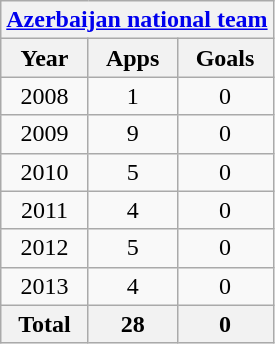<table class="wikitable" style="text-align:center">
<tr>
<th colspan=3><a href='#'>Azerbaijan national team</a></th>
</tr>
<tr>
<th>Year</th>
<th>Apps</th>
<th>Goals</th>
</tr>
<tr>
<td>2008</td>
<td>1</td>
<td>0</td>
</tr>
<tr>
<td>2009</td>
<td>9</td>
<td>0</td>
</tr>
<tr>
<td>2010</td>
<td>5</td>
<td>0</td>
</tr>
<tr>
<td>2011</td>
<td>4</td>
<td>0</td>
</tr>
<tr>
<td>2012</td>
<td>5</td>
<td>0</td>
</tr>
<tr>
<td>2013</td>
<td>4</td>
<td>0</td>
</tr>
<tr>
<th>Total</th>
<th>28</th>
<th>0</th>
</tr>
</table>
